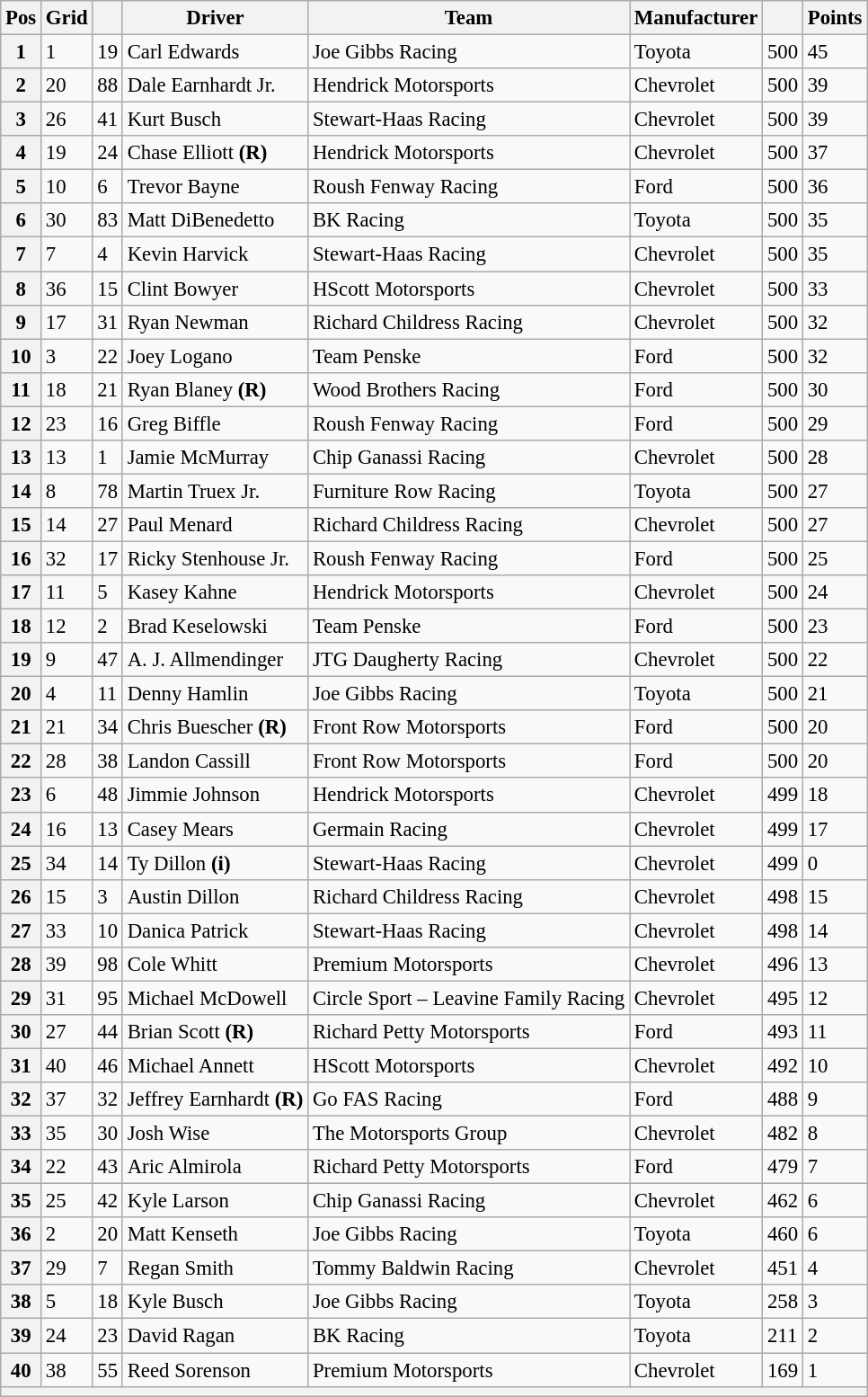<table class="wikitable" style="font-size:95%">
<tr>
<th>Pos</th>
<th>Grid</th>
<th></th>
<th>Driver</th>
<th>Team</th>
<th>Manufacturer</th>
<th></th>
<th>Points</th>
</tr>
<tr>
<th>1</th>
<td>1</td>
<td>19</td>
<td>Carl Edwards</td>
<td>Joe Gibbs Racing</td>
<td>Toyota</td>
<td>500</td>
<td>45</td>
</tr>
<tr>
<th>2</th>
<td>20</td>
<td>88</td>
<td>Dale Earnhardt Jr.</td>
<td>Hendrick Motorsports</td>
<td>Chevrolet</td>
<td>500</td>
<td>39</td>
</tr>
<tr>
<th>3</th>
<td>26</td>
<td>41</td>
<td>Kurt Busch</td>
<td>Stewart-Haas Racing</td>
<td>Chevrolet</td>
<td>500</td>
<td>39</td>
</tr>
<tr>
<th>4</th>
<td>19</td>
<td>24</td>
<td>Chase Elliott <strong>(R)</strong></td>
<td>Hendrick Motorsports</td>
<td>Chevrolet</td>
<td>500</td>
<td>37</td>
</tr>
<tr>
<th>5</th>
<td>10</td>
<td>6</td>
<td>Trevor Bayne</td>
<td>Roush Fenway Racing</td>
<td>Ford</td>
<td>500</td>
<td>36</td>
</tr>
<tr>
<th>6</th>
<td>30</td>
<td>83</td>
<td>Matt DiBenedetto</td>
<td>BK Racing</td>
<td>Toyota</td>
<td>500</td>
<td>35</td>
</tr>
<tr>
<th>7</th>
<td>7</td>
<td>4</td>
<td>Kevin Harvick</td>
<td>Stewart-Haas Racing</td>
<td>Chevrolet</td>
<td>500</td>
<td>35</td>
</tr>
<tr>
<th>8</th>
<td>36</td>
<td>15</td>
<td>Clint Bowyer</td>
<td>HScott Motorsports</td>
<td>Chevrolet</td>
<td>500</td>
<td>33</td>
</tr>
<tr>
<th>9</th>
<td>17</td>
<td>31</td>
<td>Ryan Newman</td>
<td>Richard Childress Racing</td>
<td>Chevrolet</td>
<td>500</td>
<td>32</td>
</tr>
<tr>
<th>10</th>
<td>3</td>
<td>22</td>
<td>Joey Logano</td>
<td>Team Penske</td>
<td>Ford</td>
<td>500</td>
<td>32</td>
</tr>
<tr>
<th>11</th>
<td>18</td>
<td>21</td>
<td>Ryan Blaney <strong>(R)</strong></td>
<td>Wood Brothers Racing</td>
<td>Ford</td>
<td>500</td>
<td>30</td>
</tr>
<tr>
<th>12</th>
<td>23</td>
<td>16</td>
<td>Greg Biffle</td>
<td>Roush Fenway Racing</td>
<td>Ford</td>
<td>500</td>
<td>29</td>
</tr>
<tr>
<th>13</th>
<td>13</td>
<td>1</td>
<td>Jamie McMurray</td>
<td>Chip Ganassi Racing</td>
<td>Chevrolet</td>
<td>500</td>
<td>28</td>
</tr>
<tr>
<th>14</th>
<td>8</td>
<td>78</td>
<td>Martin Truex Jr.</td>
<td>Furniture Row Racing</td>
<td>Toyota</td>
<td>500</td>
<td>27</td>
</tr>
<tr>
<th>15</th>
<td>14</td>
<td>27</td>
<td>Paul Menard</td>
<td>Richard Childress Racing</td>
<td>Chevrolet</td>
<td>500</td>
<td>27</td>
</tr>
<tr>
<th>16</th>
<td>32</td>
<td>17</td>
<td>Ricky Stenhouse Jr.</td>
<td>Roush Fenway Racing</td>
<td>Ford</td>
<td>500</td>
<td>25</td>
</tr>
<tr>
<th>17</th>
<td>11</td>
<td>5</td>
<td>Kasey Kahne</td>
<td>Hendrick Motorsports</td>
<td>Chevrolet</td>
<td>500</td>
<td>24</td>
</tr>
<tr>
<th>18</th>
<td>12</td>
<td>2</td>
<td>Brad Keselowski</td>
<td>Team Penske</td>
<td>Ford</td>
<td>500</td>
<td>23</td>
</tr>
<tr>
<th>19</th>
<td>9</td>
<td>47</td>
<td>A. J. Allmendinger</td>
<td>JTG Daugherty Racing</td>
<td>Chevrolet</td>
<td>500</td>
<td>22</td>
</tr>
<tr>
<th>20</th>
<td>4</td>
<td>11</td>
<td>Denny Hamlin</td>
<td>Joe Gibbs Racing</td>
<td>Toyota</td>
<td>500</td>
<td>21</td>
</tr>
<tr>
<th>21</th>
<td>21</td>
<td>34</td>
<td>Chris Buescher <strong>(R)</strong></td>
<td>Front Row Motorsports</td>
<td>Ford</td>
<td>500</td>
<td>20</td>
</tr>
<tr>
<th>22</th>
<td>28</td>
<td>38</td>
<td>Landon Cassill</td>
<td>Front Row Motorsports</td>
<td>Ford</td>
<td>500</td>
<td>20</td>
</tr>
<tr>
<th>23</th>
<td>6</td>
<td>48</td>
<td>Jimmie Johnson</td>
<td>Hendrick Motorsports</td>
<td>Chevrolet</td>
<td>499</td>
<td>18</td>
</tr>
<tr>
<th>24</th>
<td>16</td>
<td>13</td>
<td>Casey Mears</td>
<td>Germain Racing</td>
<td>Chevrolet</td>
<td>499</td>
<td>17</td>
</tr>
<tr>
<th>25</th>
<td>34</td>
<td>14</td>
<td>Ty Dillon <strong>(i)</strong></td>
<td>Stewart-Haas Racing</td>
<td>Chevrolet</td>
<td>499</td>
<td>0</td>
</tr>
<tr>
<th>26</th>
<td>15</td>
<td>3</td>
<td>Austin Dillon</td>
<td>Richard Childress Racing</td>
<td>Chevrolet</td>
<td>498</td>
<td>15</td>
</tr>
<tr>
<th>27</th>
<td>33</td>
<td>10</td>
<td>Danica Patrick</td>
<td>Stewart-Haas Racing</td>
<td>Chevrolet</td>
<td>498</td>
<td>14</td>
</tr>
<tr>
<th>28</th>
<td>39</td>
<td>98</td>
<td>Cole Whitt</td>
<td>Premium Motorsports</td>
<td>Chevrolet</td>
<td>496</td>
<td>13</td>
</tr>
<tr>
<th>29</th>
<td>31</td>
<td>95</td>
<td>Michael McDowell</td>
<td>Circle Sport – Leavine Family Racing</td>
<td>Chevrolet</td>
<td>495</td>
<td>12</td>
</tr>
<tr>
<th>30</th>
<td>27</td>
<td>44</td>
<td>Brian Scott <strong>(R)</strong></td>
<td>Richard Petty Motorsports</td>
<td>Ford</td>
<td>493</td>
<td>11</td>
</tr>
<tr>
<th>31</th>
<td>40</td>
<td>46</td>
<td>Michael Annett</td>
<td>HScott Motorsports</td>
<td>Chevrolet</td>
<td>492</td>
<td>10</td>
</tr>
<tr>
<th>32</th>
<td>37</td>
<td>32</td>
<td>Jeffrey Earnhardt <strong>(R)</strong></td>
<td>Go FAS Racing</td>
<td>Ford</td>
<td>488</td>
<td>9</td>
</tr>
<tr>
<th>33</th>
<td>35</td>
<td>30</td>
<td>Josh Wise</td>
<td>The Motorsports Group</td>
<td>Chevrolet</td>
<td>482</td>
<td>8</td>
</tr>
<tr>
<th>34</th>
<td>22</td>
<td>43</td>
<td>Aric Almirola</td>
<td>Richard Petty Motorsports</td>
<td>Ford</td>
<td>479</td>
<td>7</td>
</tr>
<tr>
<th>35</th>
<td>25</td>
<td>42</td>
<td>Kyle Larson</td>
<td>Chip Ganassi Racing</td>
<td>Chevrolet</td>
<td>462</td>
<td>6</td>
</tr>
<tr>
<th>36</th>
<td>2</td>
<td>20</td>
<td>Matt Kenseth</td>
<td>Joe Gibbs Racing</td>
<td>Toyota</td>
<td>460</td>
<td>6</td>
</tr>
<tr>
<th>37</th>
<td>29</td>
<td>7</td>
<td>Regan Smith</td>
<td>Tommy Baldwin Racing</td>
<td>Chevrolet</td>
<td>451</td>
<td>4</td>
</tr>
<tr>
<th>38</th>
<td>5</td>
<td>18</td>
<td>Kyle Busch</td>
<td>Joe Gibbs Racing</td>
<td>Toyota</td>
<td>258</td>
<td>3</td>
</tr>
<tr>
<th>39</th>
<td>24</td>
<td>23</td>
<td>David Ragan</td>
<td>BK Racing</td>
<td>Toyota</td>
<td>211</td>
<td>2</td>
</tr>
<tr>
<th>40</th>
<td>38</td>
<td>55</td>
<td>Reed Sorenson</td>
<td>Premium Motorsports</td>
<td>Chevrolet</td>
<td>169</td>
<td>1</td>
</tr>
<tr>
<th colspan="8"></th>
</tr>
</table>
